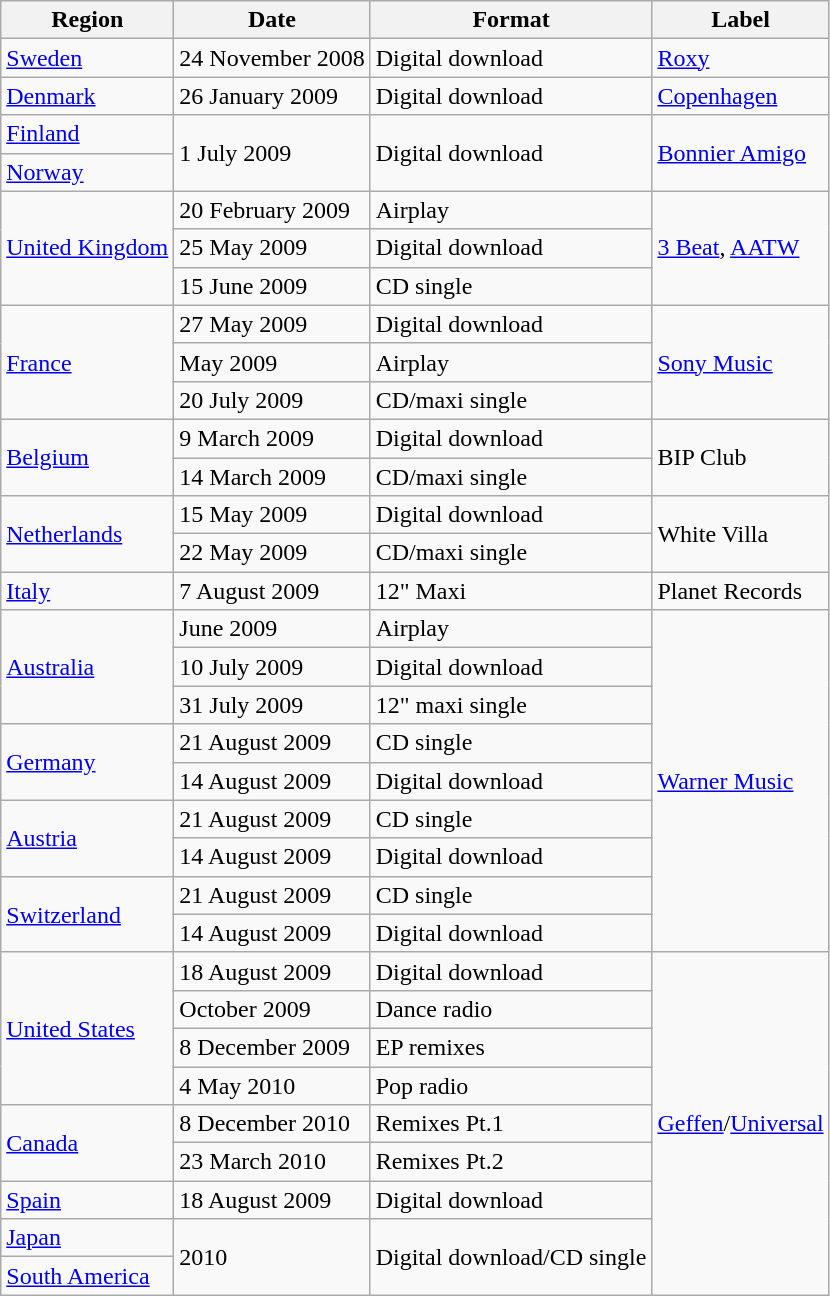<table class="wikitable">
<tr>
<th>Region</th>
<th>Date</th>
<th>Format</th>
<th>Label</th>
</tr>
<tr>
<td rowspan="1"><a href='#'>Sweden</a></td>
<td>24 November 2008</td>
<td>Digital download</td>
<td rowspan="1"><a href='#'>Roxy</a></td>
</tr>
<tr>
<td><a href='#'>Denmark</a></td>
<td rowspan="1">26 January 2009</td>
<td>Digital download</td>
<td rowspan="1"><a href='#'>Copenhagen</a></td>
</tr>
<tr>
<td><a href='#'>Finland</a></td>
<td rowspan="2">1 July 2009</td>
<td rowspan="2">Digital download</td>
<td rowspan="2"><a href='#'>Bonnier Amigo</a></td>
</tr>
<tr>
<td><a href='#'>Norway</a></td>
</tr>
<tr>
<td rowspan="3"><a href='#'>United Kingdom</a></td>
<td>20 February 2009</td>
<td>Airplay</td>
<td rowspan="3"><a href='#'>3 Beat</a>, <a href='#'>AATW</a></td>
</tr>
<tr>
<td>25 May 2009</td>
<td>Digital download</td>
</tr>
<tr>
<td>15 June 2009</td>
<td>CD single</td>
</tr>
<tr>
<td rowspan="3"><a href='#'>France</a></td>
<td>27 May 2009</td>
<td>Digital download</td>
<td rowspan="3"><a href='#'>Sony Music</a></td>
</tr>
<tr>
<td>May 2009</td>
<td>Airplay</td>
</tr>
<tr>
<td>20 July 2009</td>
<td>CD/maxi single</td>
</tr>
<tr>
<td rowspan="2"><a href='#'>Belgium</a></td>
<td>9 March 2009</td>
<td>Digital download</td>
<td rowspan="2">BIP Club</td>
</tr>
<tr>
<td>14 March 2009</td>
<td>CD/maxi single</td>
</tr>
<tr>
<td rowspan="2"><a href='#'>Netherlands</a></td>
<td>15 May 2009</td>
<td>Digital download</td>
<td rowspan="2">White Villa</td>
</tr>
<tr>
<td>22 May 2009</td>
<td>CD/maxi single</td>
</tr>
<tr>
<td rowspan="1"><a href='#'>Italy</a></td>
<td>7 August 2009</td>
<td>12" Maxi</td>
<td rowspan="1">Planet Records</td>
</tr>
<tr>
<td rowspan="3"><a href='#'>Australia</a></td>
<td>June 2009</td>
<td>Airplay</td>
<td rowspan="9"><a href='#'>Warner Music</a></td>
</tr>
<tr>
<td>10 July 2009</td>
<td>Digital download</td>
</tr>
<tr>
<td>31 July 2009</td>
<td>12" maxi single</td>
</tr>
<tr>
<td rowspan="2"><a href='#'>Germany</a></td>
<td>21 August 2009</td>
<td>CD single</td>
</tr>
<tr>
<td>14 August 2009</td>
<td>Digital download</td>
</tr>
<tr>
<td rowspan="2"><a href='#'>Austria</a></td>
<td>21 August 2009</td>
<td>CD single</td>
</tr>
<tr>
<td>14 August 2009</td>
<td>Digital download</td>
</tr>
<tr>
<td rowspan="2"><a href='#'>Switzerland</a></td>
<td>21 August 2009</td>
<td>CD single</td>
</tr>
<tr>
<td>14 August 2009</td>
<td>Digital download</td>
</tr>
<tr>
<td rowspan="4"><a href='#'>United States</a></td>
<td>18 August 2009</td>
<td>Digital download</td>
<td rowspan="9"><a href='#'>Geffen</a>/<a href='#'>Universal</a></td>
</tr>
<tr>
<td>October 2009</td>
<td>Dance radio</td>
</tr>
<tr>
<td>8 December 2009</td>
<td>EP remixes</td>
</tr>
<tr>
<td>4 May 2010</td>
<td>Pop radio</td>
</tr>
<tr>
<td rowspan="2"><a href='#'>Canada</a></td>
<td rowspan=1">8 December 2010</td>
<td>Remixes Pt.1</td>
</tr>
<tr>
<td>23 March 2010</td>
<td>Remixes Pt.2</td>
</tr>
<tr>
<td rowspan=1"><a href='#'>Spain</a></td>
<td rowspan=1">18 August 2009</td>
<td>Digital download</td>
</tr>
<tr>
<td rowspan=1"><a href='#'>Japan</a></td>
<td rowspan=2">2010</td>
<td rowspan=2">Digital download/CD single</td>
</tr>
<tr>
<td><a href='#'>South America</a></td>
</tr>
</table>
